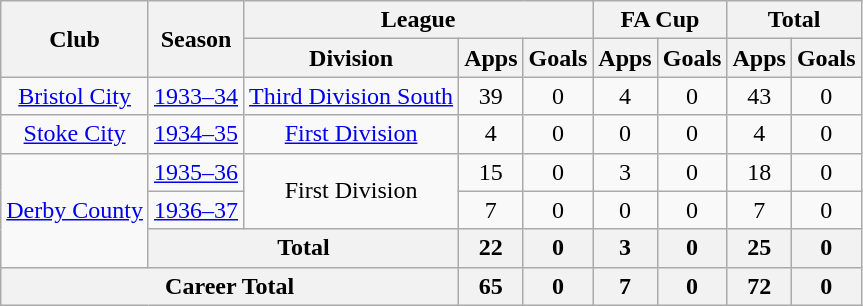<table class="wikitable" style="text-align: center;">
<tr>
<th rowspan="2">Club</th>
<th rowspan="2">Season</th>
<th colspan="3">League</th>
<th colspan="2">FA Cup</th>
<th colspan="2">Total</th>
</tr>
<tr>
<th>Division</th>
<th>Apps</th>
<th>Goals</th>
<th>Apps</th>
<th>Goals</th>
<th>Apps</th>
<th>Goals</th>
</tr>
<tr>
<td><a href='#'>Bristol City</a></td>
<td><a href='#'>1933–34</a></td>
<td><a href='#'>Third Division South</a></td>
<td>39</td>
<td>0</td>
<td>4</td>
<td>0</td>
<td>43</td>
<td>0</td>
</tr>
<tr>
<td><a href='#'>Stoke City</a></td>
<td><a href='#'>1934–35</a></td>
<td><a href='#'>First Division</a></td>
<td>4</td>
<td>0</td>
<td>0</td>
<td>0</td>
<td>4</td>
<td>0</td>
</tr>
<tr>
<td rowspan="3"><a href='#'>Derby County</a></td>
<td><a href='#'>1935–36</a></td>
<td rowspan="2">First Division</td>
<td>15</td>
<td>0</td>
<td>3</td>
<td>0</td>
<td>18</td>
<td>0</td>
</tr>
<tr>
<td><a href='#'>1936–37</a></td>
<td>7</td>
<td>0</td>
<td>0</td>
<td>0</td>
<td>7</td>
<td>0</td>
</tr>
<tr>
<th colspan="2">Total</th>
<th>22</th>
<th>0</th>
<th>3</th>
<th>0</th>
<th>25</th>
<th>0</th>
</tr>
<tr>
<th colspan="3">Career Total</th>
<th>65</th>
<th>0</th>
<th>7</th>
<th>0</th>
<th>72</th>
<th>0</th>
</tr>
</table>
